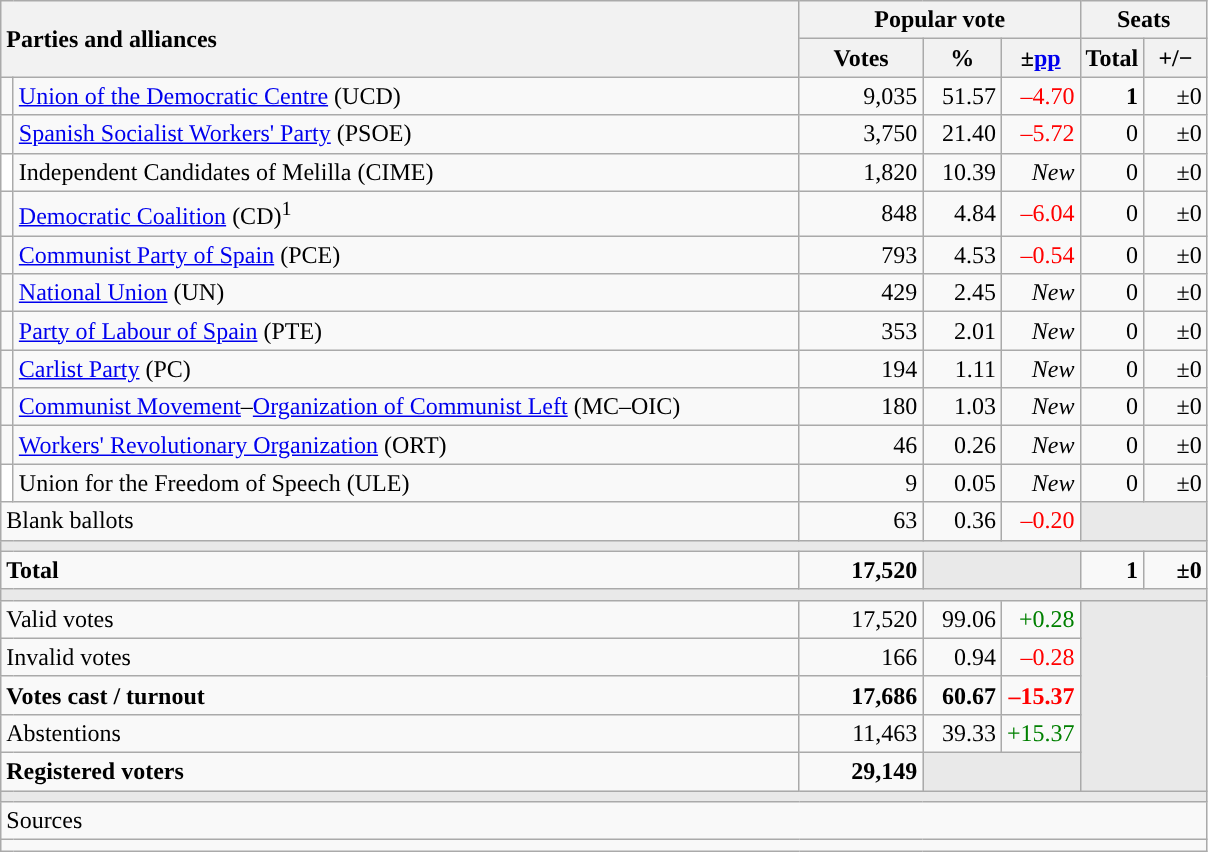<table class="wikitable" style="text-align:right;">
<tr>
<th style="text-align:left;" rowspan="2" colspan="2" width="525">Parties and alliances</th>
<th colspan="3">Popular vote</th>
<th colspan="2">Seats</th>
</tr>
<tr>
<th width="75">Votes</th>
<th width="45">%</th>
<th width="45">±<a href='#'>pp</a></th>
<th width="35">Total</th>
<th width="35">+/−</th>
</tr>
<tr>
<td width="1" style="color:inherit;background:"></td>
<td align="left"><a href='#'>Union of the Democratic Centre</a> (UCD)</td>
<td>9,035</td>
<td>51.57</td>
<td style="color:red;">–4.70</td>
<td><strong>1</strong></td>
<td>±0</td>
</tr>
<tr>
<td style="color:inherit;background:"></td>
<td align="left"><a href='#'>Spanish Socialist Workers' Party</a> (PSOE)</td>
<td>3,750</td>
<td>21.40</td>
<td style="color:red;">–5.72</td>
<td>0</td>
<td>±0</td>
</tr>
<tr>
<td bgcolor="white"></td>
<td align="left">Independent Candidates of Melilla (CIME)</td>
<td>1,820</td>
<td>10.39</td>
<td><em>New</em></td>
<td>0</td>
<td>±0</td>
</tr>
<tr>
<td style="color:inherit;background:"></td>
<td align="left"><a href='#'>Democratic Coalition</a> (CD)<sup>1</sup></td>
<td>848</td>
<td>4.84</td>
<td style="color:red;">–6.04</td>
<td>0</td>
<td>±0</td>
</tr>
<tr>
<td style="color:inherit;background:"></td>
<td align="left"><a href='#'>Communist Party of Spain</a> (PCE)</td>
<td>793</td>
<td>4.53</td>
<td style="color:red;">–0.54</td>
<td>0</td>
<td>±0</td>
</tr>
<tr>
<td style="color:inherit;background:"></td>
<td align="left"><a href='#'>National Union</a> (UN)</td>
<td>429</td>
<td>2.45</td>
<td><em>New</em></td>
<td>0</td>
<td>±0</td>
</tr>
<tr>
<td style="color:inherit;background:"></td>
<td align="left"><a href='#'>Party of Labour of Spain</a> (PTE)</td>
<td>353</td>
<td>2.01</td>
<td><em>New</em></td>
<td>0</td>
<td>±0</td>
</tr>
<tr>
<td style="color:inherit;background:"></td>
<td align="left"><a href='#'>Carlist Party</a> (PC)</td>
<td>194</td>
<td>1.11</td>
<td><em>New</em></td>
<td>0</td>
<td>±0</td>
</tr>
<tr>
<td style="color:inherit;background:"></td>
<td align="left"><a href='#'>Communist Movement</a>–<a href='#'>Organization of Communist Left</a> (MC–OIC)</td>
<td>180</td>
<td>1.03</td>
<td><em>New</em></td>
<td>0</td>
<td>±0</td>
</tr>
<tr>
<td style="color:inherit;background:"></td>
<td align="left"><a href='#'>Workers' Revolutionary Organization</a> (ORT)</td>
<td>46</td>
<td>0.26</td>
<td><em>New</em></td>
<td>0</td>
<td>±0</td>
</tr>
<tr>
<td bgcolor="white"></td>
<td align="left">Union for the Freedom of Speech (ULE)</td>
<td>9</td>
<td>0.05</td>
<td><em>New</em></td>
<td>0</td>
<td>±0</td>
</tr>
<tr>
<td align="left" colspan="2">Blank ballots</td>
<td>63</td>
<td>0.36</td>
<td style="color:red;">–0.20</td>
<td bgcolor="#E9E9E9" colspan="2"></td>
</tr>
<tr>
<td colspan="7" bgcolor="#E9E9E9"></td>
</tr>
<tr style="font-weight:bold;">
<td align="left" colspan="2">Total</td>
<td>17,520</td>
<td bgcolor="#E9E9E9" colspan="2"></td>
<td>1</td>
<td>±0</td>
</tr>
<tr>
<td colspan="7" bgcolor="#E9E9E9"></td>
</tr>
<tr>
<td align="left" colspan="2">Valid votes</td>
<td>17,520</td>
<td>99.06</td>
<td style="color:green;">+0.28</td>
<td bgcolor="#E9E9E9" colspan="2" rowspan="5"></td>
</tr>
<tr>
<td align="left" colspan="2">Invalid votes</td>
<td>166</td>
<td>0.94</td>
<td style="color:red;">–0.28</td>
</tr>
<tr style="font-weight:bold;">
<td align="left" colspan="2">Votes cast / turnout</td>
<td>17,686</td>
<td>60.67</td>
<td style="color:red;">–15.37</td>
</tr>
<tr>
<td align="left" colspan="2">Abstentions</td>
<td>11,463</td>
<td>39.33</td>
<td style="color:green;">+15.37</td>
</tr>
<tr style="font-weight:bold;">
<td align="left" colspan="2">Registered voters</td>
<td>29,149</td>
<td bgcolor="#E9E9E9" colspan="2"></td>
</tr>
<tr>
<td colspan="7" bgcolor="#E9E9E9"></td>
</tr>
<tr>
<td align="left" colspan="7">Sources</td>
</tr>
<tr>
<td colspan="7" style="text-align:left; max-width:790px;"></td>
</tr>
</table>
